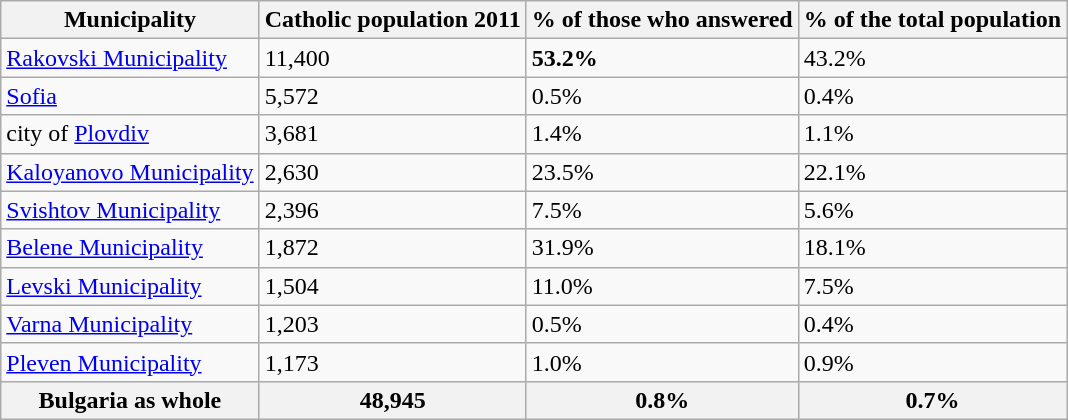<table class="wikitable">
<tr>
<th>Municipality</th>
<th>Catholic population 2011</th>
<th>% of those who answered</th>
<th>% of the total population</th>
</tr>
<tr>
<td><a href='#'>Rakovski Municipality</a></td>
<td>11,400</td>
<td><strong>53.2%</strong></td>
<td>43.2%</td>
</tr>
<tr>
<td><a href='#'>Sofia</a></td>
<td>5,572</td>
<td>0.5%</td>
<td>0.4%</td>
</tr>
<tr>
<td>city of <a href='#'>Plovdiv</a></td>
<td>3,681</td>
<td>1.4%</td>
<td>1.1%</td>
</tr>
<tr>
<td><a href='#'>Kaloyanovo Municipality</a></td>
<td>2,630</td>
<td>23.5%</td>
<td>22.1%</td>
</tr>
<tr>
<td><a href='#'>Svishtov Municipality</a></td>
<td>2,396</td>
<td>7.5%</td>
<td>5.6%</td>
</tr>
<tr>
<td><a href='#'>Belene Municipality</a></td>
<td>1,872</td>
<td>31.9%</td>
<td>18.1%</td>
</tr>
<tr>
<td><a href='#'>Levski Municipality</a></td>
<td>1,504</td>
<td>11.0%</td>
<td>7.5%</td>
</tr>
<tr>
<td><a href='#'>Varna Municipality</a></td>
<td>1,203</td>
<td>0.5%</td>
<td>0.4%</td>
</tr>
<tr>
<td><a href='#'>Pleven Municipality</a></td>
<td>1,173</td>
<td>1.0%</td>
<td>0.9%</td>
</tr>
<tr>
<th>Bulgaria as whole</th>
<th>48,945</th>
<th>0.8%</th>
<th><strong>0.7%</strong></th>
</tr>
</table>
